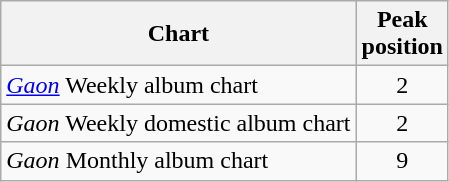<table class="wikitable sortable">
<tr>
<th>Chart</th>
<th>Peak<br>position</th>
</tr>
<tr>
<td><em><a href='#'>Gaon</a></em> Weekly album chart</td>
<td align="center">2</td>
</tr>
<tr>
<td><em>Gaon</em> Weekly domestic album chart</td>
<td align="center">2</td>
</tr>
<tr>
<td><em>Gaon</em> Monthly album chart</td>
<td align="center">9</td>
</tr>
</table>
